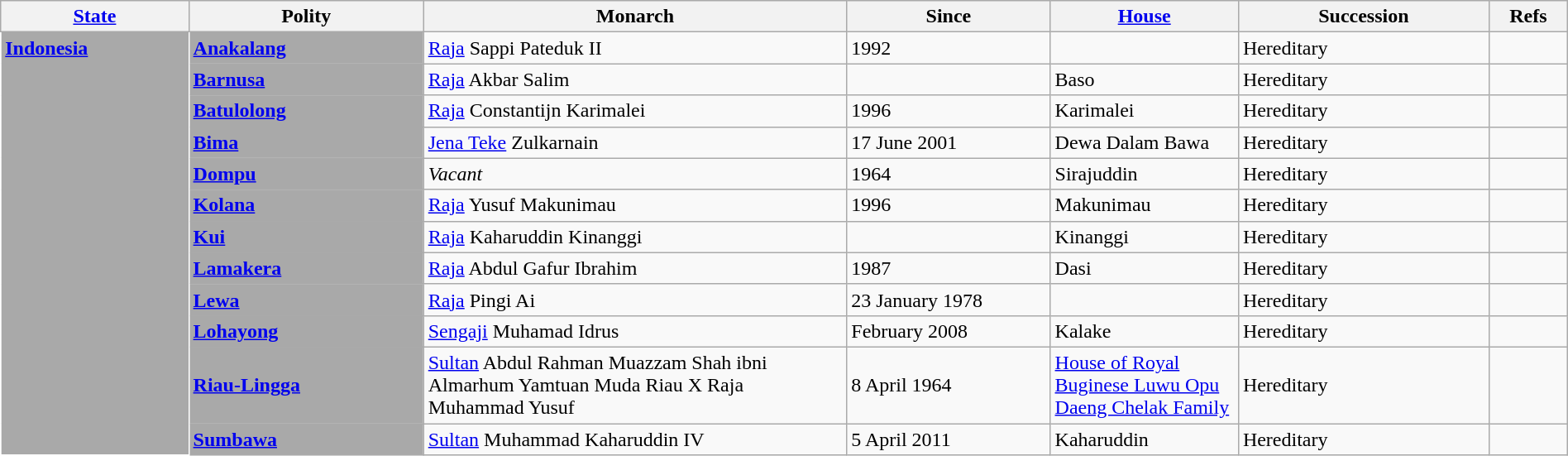<table class="wikitable" width="100%">
<tr>
<th width="12%"><a href='#'>State</a></th>
<th width="15%">Polity</th>
<th width="27%">Monarch</th>
<th width="13%">Since</th>
<th width="12%"><a href='#'>House</a></th>
<th width="16%">Succession</th>
<th width="5%">Refs</th>
</tr>
<tr>
<td bgcolor="#A9A9A9" rowspan="12" style="vertical-align: top; border-color: white;"> <strong><a href='#'><span>Indonesia</span></a></strong></td>
<td bgcolor="#A9A9A9"><strong><a href='#'><span>Anakalang</span></a></strong></td>
<td><a href='#'>Raja</a> Sappi Pateduk II</td>
<td>1992</td>
<td></td>
<td>Hereditary</td>
<td align="center"></td>
</tr>
<tr>
<td bgcolor="#A9A9A9"><strong><a href='#'><span>Barnusa</span></a></strong></td>
<td><a href='#'>Raja</a> Akbar Salim </td>
<td></td>
<td>Baso</td>
<td>Hereditary</td>
<td align="center"></td>
</tr>
<tr>
<td bgcolor="#A9A9A9"><strong><a href='#'><span>Batulolong</span></a></strong></td>
<td><a href='#'>Raja</a> Constantijn Karimalei</td>
<td>1996</td>
<td>Karimalei</td>
<td>Hereditary</td>
<td align="center"></td>
</tr>
<tr>
<td bgcolor="#A9A9A9"> <strong><a href='#'><span>Bima</span></a></strong></td>
<td><a href='#'>Jena Teke</a> Zulkarnain </td>
<td>17 June 2001 </td>
<td>Dewa Dalam Bawa</td>
<td>Hereditary</td>
<td align="center"></td>
</tr>
<tr>
<td bgcolor="#A9A9A9"><strong><a href='#'><span>Dompu</span></a></strong></td>
<td><em>Vacant</em> </td>
<td>1964</td>
<td>Sirajuddin</td>
<td>Hereditary</td>
<td align="center"></td>
</tr>
<tr>
<td bgcolor="#A9A9A9"><strong><a href='#'><span>Kolana</span></a></strong></td>
<td><a href='#'>Raja</a> Yusuf Makunimau</td>
<td>1996</td>
<td>Makunimau </td>
<td>Hereditary</td>
<td align="center"></td>
</tr>
<tr>
<td bgcolor="#A9A9A9"><strong><a href='#'><span>Kui</span></a></strong></td>
<td><a href='#'>Raja</a> Kaharuddin Kinanggi</td>
<td></td>
<td>Kinanggi</td>
<td>Hereditary</td>
<td align="center"></td>
</tr>
<tr>
<td bgcolor="#A9A9A9"><strong><a href='#'><span>Lamakera</span></a></strong></td>
<td><a href='#'>Raja</a> Abdul Gafur Ibrahim</td>
<td>1987</td>
<td>Dasi</td>
<td>Hereditary</td>
<td align="center"></td>
</tr>
<tr>
<td bgcolor="#A9A9A9"><strong><a href='#'><span>Lewa</span></a></strong></td>
<td><a href='#'>Raja</a> Pingi Ai</td>
<td>23 January 1978</td>
<td></td>
<td>Hereditary</td>
<td align="center"></td>
</tr>
<tr>
<td bgcolor="#A9A9A9"><strong><a href='#'><span>Lohayong</span></a></strong></td>
<td><a href='#'>Sengaji</a> Muhamad Idrus</td>
<td>February 2008</td>
<td>Kalake</td>
<td>Hereditary</td>
<td align="center"></td>
</tr>
<tr>
<td bgcolor="#A9A9A9"> <strong><a href='#'><span>Riau-Lingga</span></a></strong></td>
<td><a href='#'>Sultan</a> Abdul Rahman Muazzam Shah ibni Almarhum Yamtuan Muda Riau X Raja Muhammad Yusuf</td>
<td>8 April 1964</td>
<td><a href='#'>House of Royal Buginese Luwu Opu Daeng Chelak Family</a> </td>
<td>Hereditary</td>
<td align="center"></td>
</tr>
<tr>
<td bgcolor="#A9A9A9"> <strong><a href='#'><span>Sumbawa</span></a></strong></td>
<td><a href='#'>Sultan</a> Muhammad Kaharuddin IV</td>
<td>5 April 2011</td>
<td>Kaharuddin</td>
<td>Hereditary</td>
<td align="center"></td>
</tr>
</table>
